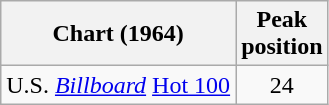<table class="wikitable">
<tr>
<th align="left">Chart (1964)</th>
<th align="left">Peak<br>position</th>
</tr>
<tr>
<td align="left">U.S. <em><a href='#'>Billboard</a></em> <a href='#'>Hot 100</a></td>
<td style="text-align:center;">24</td>
</tr>
</table>
